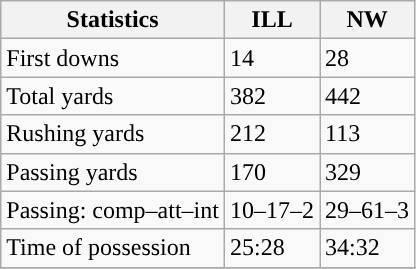<table class="wikitable" style="float: left;">
<tr>
<th>Statistics</th>
<th>ILL</th>
<th>NW</th>
</tr>
<tr>
<td>First downs</td>
<td>14</td>
<td>28</td>
</tr>
<tr>
<td>Total yards</td>
<td>382</td>
<td>442</td>
</tr>
<tr>
<td>Rushing yards</td>
<td>212</td>
<td>113</td>
</tr>
<tr>
<td>Passing yards</td>
<td>170</td>
<td>329</td>
</tr>
<tr>
<td>Passing: comp–att–int</td>
<td>10–17–2</td>
<td>29–61–3</td>
</tr>
<tr>
<td>Time of possession</td>
<td>25:28</td>
<td>34:32</td>
</tr>
<tr>
</tr>
</table>
